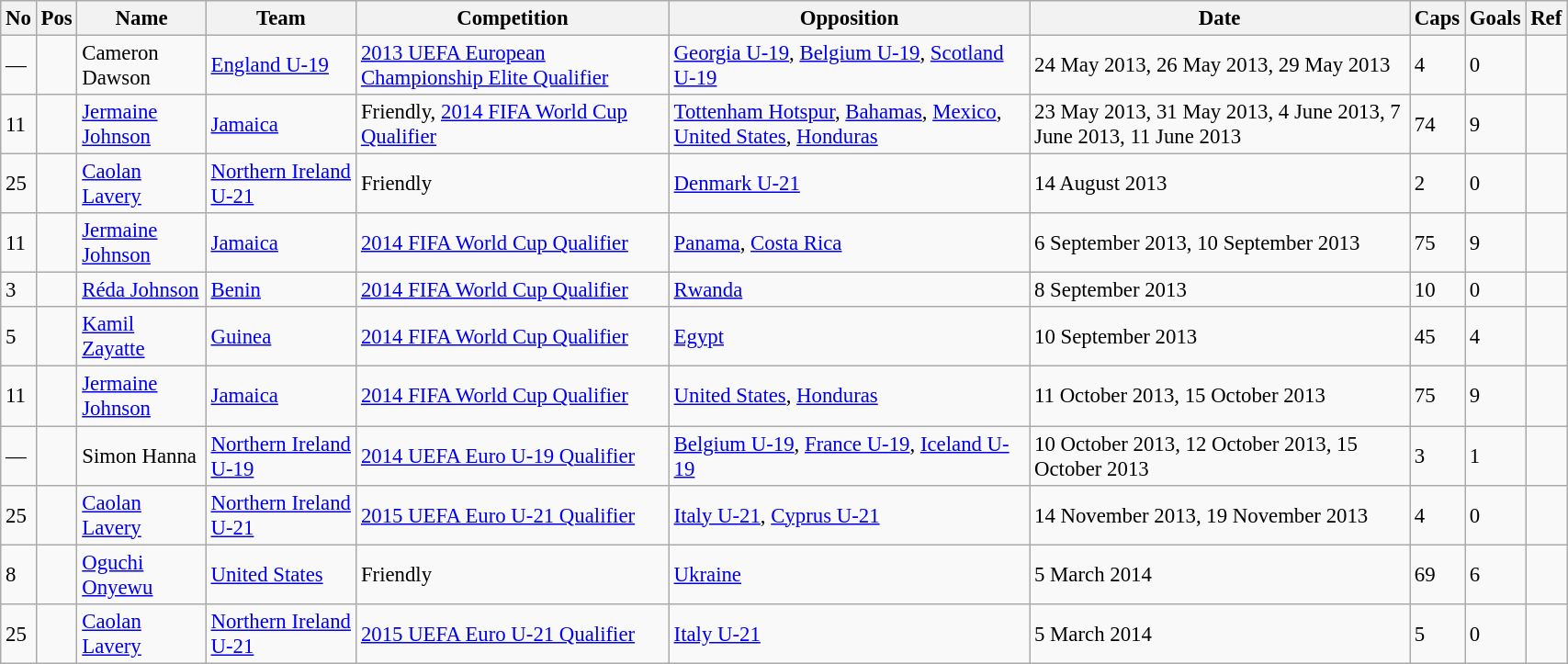<table class="wikitable" style="width:90%; text-align:center; font-size:95%; text-align:left;">
<tr>
<th>No</th>
<th>Pos</th>
<th>Name</th>
<th>Team</th>
<th>Competition</th>
<th>Opposition</th>
<th>Date</th>
<th>Caps</th>
<th>Goals</th>
<th>Ref</th>
</tr>
<tr>
<td>—</td>
<td></td>
<td> Cameron Dawson</td>
<td><a href='#'>England U-19</a></td>
<td><a href='#'>2013 UEFA European Championship Elite Qualifier</a></td>
<td><a href='#'>Georgia U-19</a>, <a href='#'>Belgium U-19</a>, <a href='#'>Scotland U-19</a></td>
<td>24 May 2013, 26 May 2013, 29 May 2013</td>
<td>4</td>
<td>0</td>
<td></td>
</tr>
<tr>
<td>11</td>
<td></td>
<td> <a href='#'>Jermaine Johnson</a></td>
<td><a href='#'>Jamaica</a></td>
<td>Friendly, <a href='#'>2014 FIFA World Cup Qualifier</a></td>
<td><a href='#'>Tottenham Hotspur</a>, <a href='#'>Bahamas</a>, <a href='#'>Mexico</a>, <a href='#'>United States</a>, <a href='#'>Honduras</a></td>
<td>23 May 2013, 31 May 2013, 4 June 2013, 7 June 2013, 11 June 2013</td>
<td>74</td>
<td>9</td>
<td></td>
</tr>
<tr>
<td>25</td>
<td></td>
<td> <a href='#'>Caolan Lavery</a></td>
<td><a href='#'>Northern Ireland U-21</a></td>
<td>Friendly</td>
<td><a href='#'>Denmark U-21</a></td>
<td>14 August 2013</td>
<td>2</td>
<td>0</td>
<td></td>
</tr>
<tr>
<td>11</td>
<td></td>
<td> <a href='#'>Jermaine Johnson</a></td>
<td><a href='#'>Jamaica</a></td>
<td><a href='#'>2014 FIFA World Cup Qualifier</a></td>
<td><a href='#'>Panama</a>, <a href='#'>Costa Rica</a></td>
<td>6 September 2013, 10 September 2013</td>
<td>75</td>
<td>9</td>
<td></td>
</tr>
<tr>
<td>3</td>
<td></td>
<td> <a href='#'>Réda Johnson</a></td>
<td><a href='#'>Benin</a></td>
<td><a href='#'>2014 FIFA World Cup Qualifier</a></td>
<td><a href='#'>Rwanda</a></td>
<td>8 September 2013</td>
<td>10</td>
<td>0</td>
<td></td>
</tr>
<tr>
<td>5</td>
<td></td>
<td> <a href='#'>Kamil Zayatte</a></td>
<td><a href='#'>Guinea</a></td>
<td><a href='#'>2014 FIFA World Cup Qualifier</a></td>
<td><a href='#'>Egypt</a></td>
<td>10 September 2013</td>
<td>45</td>
<td>4</td>
<td></td>
</tr>
<tr>
<td>11</td>
<td></td>
<td> <a href='#'>Jermaine Johnson</a></td>
<td><a href='#'>Jamaica</a></td>
<td><a href='#'>2014 FIFA World Cup Qualifier</a></td>
<td><a href='#'>United States</a>, <a href='#'>Honduras</a></td>
<td>11 October 2013, 15 October 2013</td>
<td>75</td>
<td>9</td>
<td></td>
</tr>
<tr>
<td>—</td>
<td></td>
<td> Simon Hanna</td>
<td><a href='#'>Northern Ireland U-19</a></td>
<td><a href='#'>2014 UEFA Euro U-19 Qualifier</a></td>
<td><a href='#'>Belgium U-19</a>, <a href='#'>France U-19</a>, <a href='#'>Iceland U-19</a></td>
<td>10 October 2013, 12 October 2013, 15 October 2013</td>
<td>3</td>
<td>1</td>
<td></td>
</tr>
<tr>
<td>25</td>
<td></td>
<td> <a href='#'>Caolan Lavery</a></td>
<td><a href='#'>Northern Ireland U-21</a></td>
<td><a href='#'>2015 UEFA Euro U-21 Qualifier</a></td>
<td><a href='#'>Italy U-21</a>, <a href='#'>Cyprus U-21</a></td>
<td>14 November 2013, 19 November 2013</td>
<td>4</td>
<td>0</td>
<td></td>
</tr>
<tr>
<td>8</td>
<td></td>
<td> <a href='#'>Oguchi Onyewu</a></td>
<td><a href='#'>United States</a></td>
<td>Friendly</td>
<td><a href='#'>Ukraine</a></td>
<td>5 March 2014</td>
<td>69</td>
<td>6</td>
<td></td>
</tr>
<tr>
<td>25</td>
<td></td>
<td> <a href='#'>Caolan Lavery</a></td>
<td><a href='#'>Northern Ireland U-21</a></td>
<td><a href='#'>2015 UEFA Euro U-21 Qualifier</a></td>
<td><a href='#'>Italy U-21</a></td>
<td>5 March 2014</td>
<td>5</td>
<td>0</td>
<td></td>
</tr>
</table>
